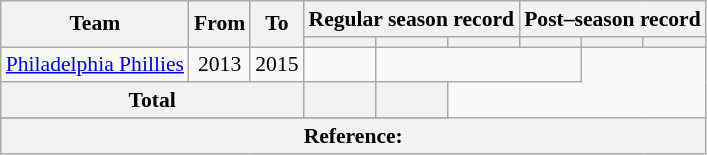<table class="wikitable" Style="text-align: center;font-size:90%">
<tr>
<th rowspan="2">Team</th>
<th rowspan="2">From</th>
<th rowspan="2">To</th>
<th colspan="3">Regular season record</th>
<th colspan="3">Post–season record</th>
</tr>
<tr>
<th></th>
<th></th>
<th></th>
<th></th>
<th></th>
<th></th>
</tr>
<tr>
<td><a href='#'>Philadelphia Phillies</a></td>
<td>2013</td>
<td>2015</td>
<td></td>
<td colspan="3"></td>
</tr>
<tr>
<th colspan="3">Total</th>
<th></th>
<th></th>
</tr>
<tr>
</tr>
<tr>
<th colspan="9">Reference:</th>
</tr>
</table>
